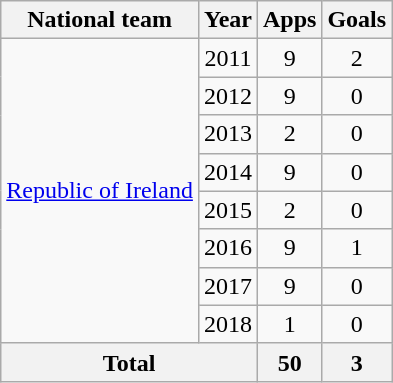<table class=wikitable style="text-align: center">
<tr>
<th>National team</th>
<th>Year</th>
<th>Apps</th>
<th>Goals</th>
</tr>
<tr>
<td rowspan="8"><a href='#'>Republic of Ireland</a></td>
<td>2011</td>
<td>9</td>
<td>2</td>
</tr>
<tr>
<td>2012</td>
<td>9</td>
<td>0</td>
</tr>
<tr>
<td>2013</td>
<td>2</td>
<td>0</td>
</tr>
<tr>
<td>2014</td>
<td>9</td>
<td>0</td>
</tr>
<tr>
<td>2015</td>
<td>2</td>
<td>0</td>
</tr>
<tr>
<td>2016</td>
<td>9</td>
<td>1</td>
</tr>
<tr>
<td>2017</td>
<td>9</td>
<td>0</td>
</tr>
<tr>
<td>2018</td>
<td>1</td>
<td>0</td>
</tr>
<tr>
<th colspan="2">Total</th>
<th>50</th>
<th>3</th>
</tr>
</table>
